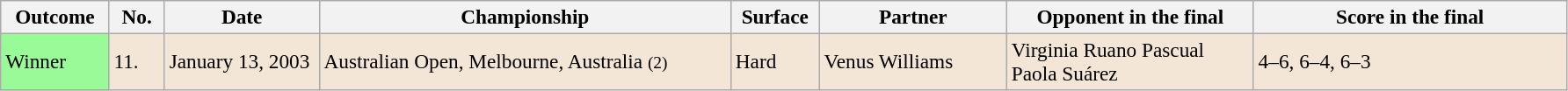<table class="sortable wikitable" style=font-size:97%>
<tr>
<th width=75>Outcome</th>
<th width=35>No.</th>
<th width=110>Date</th>
<th width=305>Championship</th>
<th width=60>Surface</th>
<th width=135>Partner</th>
<th width=180>Opponent in the final</th>
<th width=230>Score in the final</th>
</tr>
<tr bgcolor=f3e6d7>
<td bgcolor=98FB98>Winner</td>
<td>11.</td>
<td>January 13, 2003</td>
<td>Australian Open, Melbourne, Australia <small>(2)</small></td>
<td>Hard</td>
<td> Venus Williams</td>
<td> Virginia Ruano Pascual<br> Paola Suárez</td>
<td>4–6, 6–4, 6–3</td>
</tr>
</table>
